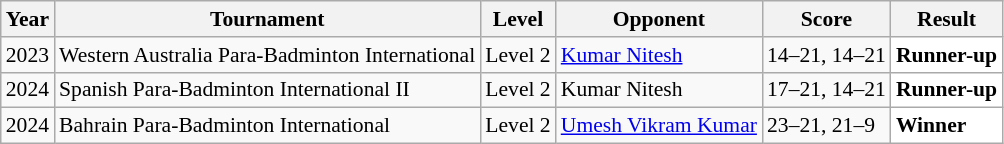<table class="sortable wikitable" style="font-size: 90%;">
<tr>
<th>Year</th>
<th>Tournament</th>
<th>Level</th>
<th>Opponent</th>
<th>Score</th>
<th>Result</th>
</tr>
<tr>
<td align="center">2023</td>
<td align="left">Western Australia Para-Badminton International</td>
<td align="left">Level 2</td>
<td align="left"> <a href='#'>Kumar Nitesh</a></td>
<td align="left">14–21, 14–21</td>
<td style="text-align:left; background:white"> <strong>Runner-up</strong></td>
</tr>
<tr>
<td align="center">2024</td>
<td align="left">Spanish Para-Badminton International II</td>
<td align="left">Level 2</td>
<td align="left"> Kumar Nitesh</td>
<td align="left">17–21, 14–21</td>
<td style="text-align:left; background:white"> <strong>Runner-up</strong></td>
</tr>
<tr>
<td align="center">2024</td>
<td align="left">Bahrain Para-Badminton International</td>
<td align="left">Level 2</td>
<td align="left"> <a href='#'>Umesh Vikram Kumar</a></td>
<td align="left">23–21, 21–9</td>
<td style="text-align:left; background:white"> <strong>Winner</strong></td>
</tr>
</table>
